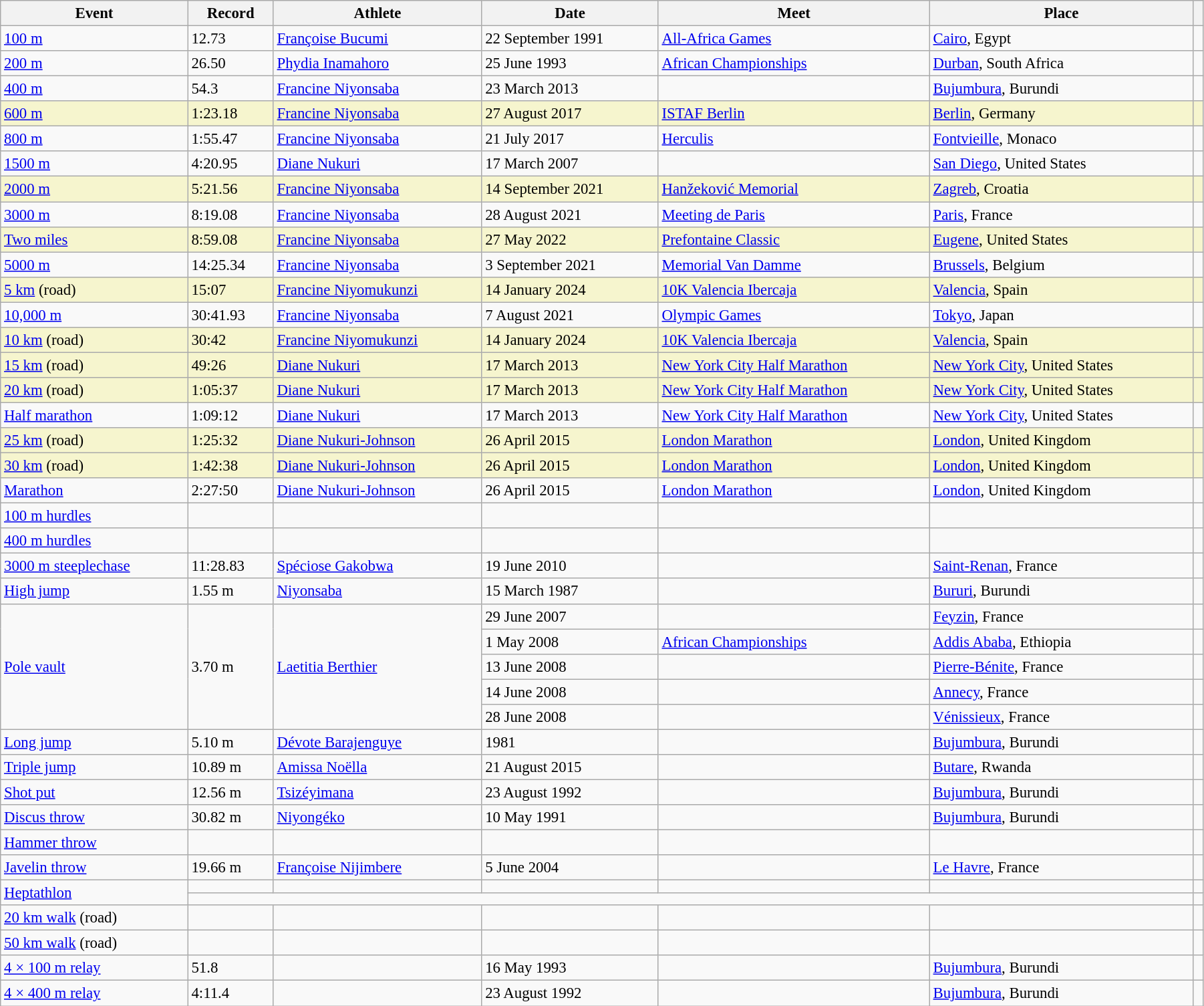<table class="wikitable" style="font-size:95%; width: 95%;">
<tr>
<th>Event</th>
<th>Record</th>
<th>Athlete</th>
<th>Date</th>
<th>Meet</th>
<th>Place</th>
<th></th>
</tr>
<tr>
<td><a href='#'>100 m</a></td>
<td>12.73</td>
<td><a href='#'>Françoise Bucumi</a></td>
<td>22 September 1991</td>
<td><a href='#'>All-Africa Games</a></td>
<td><a href='#'>Cairo</a>, Egypt</td>
<td></td>
</tr>
<tr>
<td><a href='#'>200 m</a></td>
<td>26.50</td>
<td><a href='#'>Phydia Inamahoro</a></td>
<td>25 June 1993</td>
<td><a href='#'>African Championships</a></td>
<td><a href='#'>Durban</a>, South Africa</td>
<td></td>
</tr>
<tr>
<td><a href='#'>400 m</a></td>
<td>54.3 </td>
<td><a href='#'>Francine Niyonsaba</a></td>
<td>23 March 2013</td>
<td></td>
<td><a href='#'>Bujumbura</a>, Burundi</td>
<td></td>
</tr>
<tr style="background:#f6F5CE;">
<td><a href='#'>600 m</a></td>
<td>1:23.18</td>
<td><a href='#'>Francine Niyonsaba</a></td>
<td>27 August 2017</td>
<td><a href='#'>ISTAF Berlin</a></td>
<td><a href='#'>Berlin</a>, Germany</td>
<td></td>
</tr>
<tr>
<td><a href='#'>800 m</a></td>
<td>1:55.47</td>
<td><a href='#'>Francine Niyonsaba</a></td>
<td>21 July 2017</td>
<td><a href='#'>Herculis</a></td>
<td><a href='#'>Fontvieille</a>, Monaco</td>
<td></td>
</tr>
<tr>
<td><a href='#'>1500 m</a></td>
<td>4:20.95</td>
<td><a href='#'>Diane Nukuri</a></td>
<td>17 March 2007</td>
<td></td>
<td><a href='#'>San Diego</a>, United States</td>
<td></td>
</tr>
<tr style="background:#f6F5CE;">
<td><a href='#'>2000 m</a></td>
<td>5:21.56</td>
<td><a href='#'>Francine Niyonsaba</a></td>
<td>14 September 2021</td>
<td><a href='#'>Hanžeković Memorial</a></td>
<td><a href='#'>Zagreb</a>, Croatia</td>
<td></td>
</tr>
<tr>
<td><a href='#'>3000 m</a></td>
<td>8:19.08</td>
<td><a href='#'>Francine Niyonsaba</a></td>
<td>28 August 2021</td>
<td><a href='#'>Meeting de Paris</a></td>
<td><a href='#'>Paris</a>, France</td>
<td></td>
</tr>
<tr style="background:#f6F5CE;">
<td><a href='#'>Two miles</a></td>
<td>8:59.08</td>
<td><a href='#'>Francine Niyonsaba</a></td>
<td>27 May 2022</td>
<td><a href='#'>Prefontaine Classic</a></td>
<td><a href='#'>Eugene</a>, United States</td>
<td></td>
</tr>
<tr>
<td><a href='#'>5000 m</a></td>
<td>14:25.34</td>
<td><a href='#'>Francine Niyonsaba</a></td>
<td>3 September 2021</td>
<td><a href='#'>Memorial Van Damme</a></td>
<td><a href='#'>Brussels</a>, Belgium</td>
<td></td>
</tr>
<tr style="background:#f6F5CE;">
<td><a href='#'>5 km</a> (road)</td>
<td>15:07 </td>
<td><a href='#'>Francine Niyomukunzi</a></td>
<td>14 January 2024</td>
<td><a href='#'>10K Valencia Ibercaja</a></td>
<td><a href='#'>Valencia</a>, Spain</td>
<td></td>
</tr>
<tr>
<td><a href='#'>10,000 m</a></td>
<td>30:41.93</td>
<td><a href='#'>Francine Niyonsaba</a></td>
<td>7 August 2021</td>
<td><a href='#'>Olympic Games</a></td>
<td><a href='#'>Tokyo</a>, Japan</td>
<td></td>
</tr>
<tr style="background:#f6F5CE;">
<td><a href='#'>10 km</a> (road)</td>
<td>30:42 </td>
<td><a href='#'>Francine Niyomukunzi</a></td>
<td>14 January 2024</td>
<td><a href='#'>10K Valencia Ibercaja</a></td>
<td><a href='#'>Valencia</a>, Spain</td>
<td></td>
</tr>
<tr style="background:#f6F5CE;">
<td><a href='#'>15 km</a> (road)</td>
<td>49:26</td>
<td><a href='#'>Diane Nukuri</a></td>
<td>17 March 2013</td>
<td><a href='#'>New York City Half Marathon</a></td>
<td><a href='#'>New York City</a>, United States</td>
<td></td>
</tr>
<tr style="background:#f6F5CE;">
<td><a href='#'>20 km</a> (road)</td>
<td>1:05:37</td>
<td><a href='#'>Diane Nukuri</a></td>
<td>17 March 2013</td>
<td><a href='#'>New York City Half Marathon</a></td>
<td><a href='#'>New York City</a>, United States</td>
<td></td>
</tr>
<tr>
<td><a href='#'>Half marathon</a></td>
<td>1:09:12</td>
<td><a href='#'>Diane Nukuri</a></td>
<td>17 March 2013</td>
<td><a href='#'>New York City Half Marathon</a></td>
<td><a href='#'>New York City</a>, United States</td>
<td></td>
</tr>
<tr style="background:#f6F5CE;">
<td><a href='#'>25 km</a> (road)</td>
<td>1:25:32</td>
<td><a href='#'>Diane Nukuri-Johnson</a></td>
<td>26 April 2015</td>
<td><a href='#'>London Marathon</a></td>
<td><a href='#'>London</a>, United Kingdom</td>
<td></td>
</tr>
<tr style="background:#f6F5CE;">
<td><a href='#'>30 km</a> (road)</td>
<td>1:42:38</td>
<td><a href='#'>Diane Nukuri-Johnson</a></td>
<td>26 April 2015</td>
<td><a href='#'>London Marathon</a></td>
<td><a href='#'>London</a>, United Kingdom</td>
<td></td>
</tr>
<tr>
<td><a href='#'>Marathon</a></td>
<td>2:27:50</td>
<td><a href='#'>Diane Nukuri-Johnson</a></td>
<td>26 April 2015</td>
<td><a href='#'>London Marathon</a></td>
<td><a href='#'>London</a>, United Kingdom</td>
<td></td>
</tr>
<tr>
<td><a href='#'>100 m hurdles</a></td>
<td></td>
<td></td>
<td></td>
<td></td>
<td></td>
<td></td>
</tr>
<tr>
<td><a href='#'>400 m hurdles</a></td>
<td></td>
<td></td>
<td></td>
<td></td>
<td></td>
<td></td>
</tr>
<tr>
<td><a href='#'>3000 m steeplechase</a></td>
<td>11:28.83</td>
<td><a href='#'>Spéciose Gakobwa</a></td>
<td>19 June 2010</td>
<td></td>
<td><a href='#'>Saint-Renan</a>, France</td>
<td></td>
</tr>
<tr>
<td><a href='#'>High jump</a></td>
<td>1.55 m</td>
<td><a href='#'>Niyonsaba</a></td>
<td>15 March 1987</td>
<td></td>
<td><a href='#'>Bururi</a>, Burundi</td>
<td></td>
</tr>
<tr>
<td rowspan=5><a href='#'>Pole vault</a></td>
<td rowspan=5>3.70 m</td>
<td rowspan=5><a href='#'>Laetitia Berthier</a></td>
<td>29 June 2007</td>
<td></td>
<td><a href='#'>Feyzin</a>, France</td>
<td></td>
</tr>
<tr>
<td>1 May 2008</td>
<td><a href='#'>African Championships</a></td>
<td><a href='#'>Addis Ababa</a>, Ethiopia</td>
<td></td>
</tr>
<tr>
<td>13 June 2008</td>
<td></td>
<td><a href='#'>Pierre-Bénite</a>, France</td>
<td></td>
</tr>
<tr>
<td>14 June 2008</td>
<td></td>
<td><a href='#'>Annecy</a>, France</td>
<td></td>
</tr>
<tr>
<td>28 June 2008</td>
<td></td>
<td><a href='#'>Vénissieux</a>, France</td>
<td></td>
</tr>
<tr>
<td><a href='#'>Long jump</a></td>
<td>5.10 m</td>
<td><a href='#'>Dévote Barajenguye</a></td>
<td>1981</td>
<td></td>
<td><a href='#'>Bujumbura</a>, Burundi</td>
<td></td>
</tr>
<tr>
<td><a href='#'>Triple jump</a></td>
<td>10.89 m</td>
<td><a href='#'>Amissa Noëlla</a></td>
<td>21 August 2015</td>
<td></td>
<td><a href='#'>Butare</a>, Rwanda</td>
<td></td>
</tr>
<tr>
<td><a href='#'>Shot put</a></td>
<td>12.56 m</td>
<td><a href='#'>Tsizéyimana</a></td>
<td>23 August 1992</td>
<td></td>
<td><a href='#'>Bujumbura</a>, Burundi</td>
<td></td>
</tr>
<tr>
<td><a href='#'>Discus throw</a></td>
<td>30.82 m</td>
<td><a href='#'>Niyongéko</a></td>
<td>10 May 1991</td>
<td></td>
<td><a href='#'>Bujumbura</a>, Burundi</td>
<td></td>
</tr>
<tr>
<td><a href='#'>Hammer throw</a></td>
<td></td>
<td></td>
<td></td>
<td></td>
<td></td>
<td></td>
</tr>
<tr>
<td><a href='#'>Javelin throw</a></td>
<td>19.66 m</td>
<td><a href='#'>Françoise Nijimbere</a></td>
<td>5 June 2004</td>
<td></td>
<td><a href='#'>Le Havre</a>, France</td>
<td></td>
</tr>
<tr>
<td rowspan=2><a href='#'>Heptathlon</a></td>
<td></td>
<td></td>
<td></td>
<td></td>
<td></td>
<td></td>
</tr>
<tr>
<td colspan=5></td>
<td></td>
</tr>
<tr>
<td><a href='#'>20 km walk</a> (road)</td>
<td></td>
<td></td>
<td></td>
<td></td>
<td></td>
<td></td>
</tr>
<tr>
<td><a href='#'>50 km walk</a> (road)</td>
<td></td>
<td></td>
<td></td>
<td></td>
<td></td>
<td></td>
</tr>
<tr>
<td><a href='#'>4 × 100 m relay</a></td>
<td>51.8 </td>
<td></td>
<td>16 May 1993</td>
<td></td>
<td><a href='#'>Bujumbura</a>, Burundi</td>
<td></td>
</tr>
<tr>
<td><a href='#'>4 × 400 m relay</a></td>
<td>4:11.4 </td>
<td></td>
<td>23 August 1992</td>
<td></td>
<td><a href='#'>Bujumbura</a>, Burundi</td>
<td></td>
</tr>
</table>
